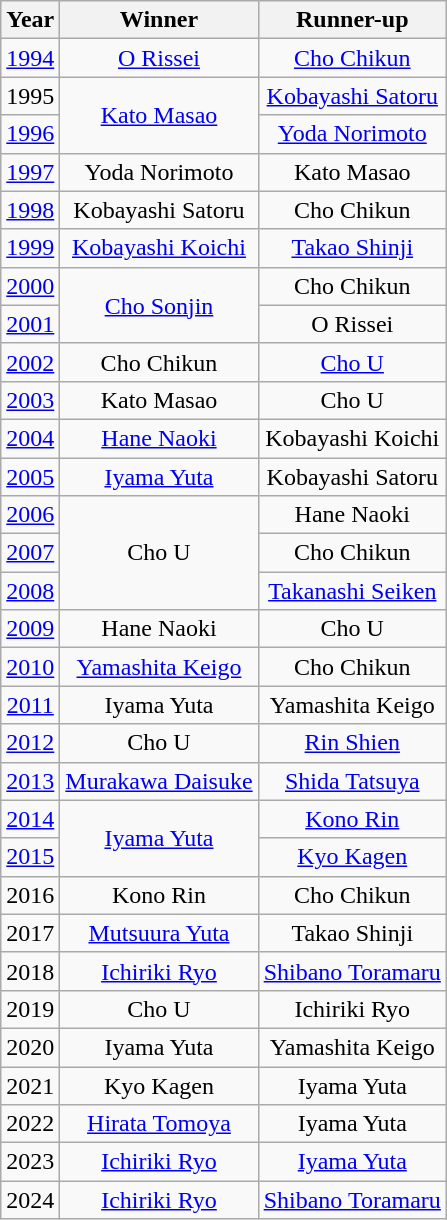<table class="wikitable" style="text-align: center;">
<tr>
<th>Year</th>
<th>Winner</th>
<th>Runner-up</th>
</tr>
<tr>
<td><a href='#'>1994</a></td>
<td><a href='#'>O Rissei</a></td>
<td><a href='#'>Cho Chikun</a></td>
</tr>
<tr>
<td>1995</td>
<td rowspan="2"><a href='#'>Kato Masao</a></td>
<td><a href='#'>Kobayashi Satoru</a></td>
</tr>
<tr>
<td><a href='#'>1996</a></td>
<td><a href='#'>Yoda Norimoto</a></td>
</tr>
<tr>
<td><a href='#'>1997</a></td>
<td>Yoda Norimoto</td>
<td>Kato Masao</td>
</tr>
<tr>
<td><a href='#'>1998</a></td>
<td>Kobayashi Satoru</td>
<td>Cho Chikun</td>
</tr>
<tr>
<td><a href='#'>1999</a></td>
<td><a href='#'>Kobayashi Koichi</a></td>
<td><a href='#'>Takao Shinji</a></td>
</tr>
<tr>
<td><a href='#'>2000</a></td>
<td rowspan="2"><a href='#'>Cho Sonjin</a></td>
<td>Cho Chikun</td>
</tr>
<tr>
<td><a href='#'>2001</a></td>
<td>O Rissei</td>
</tr>
<tr>
<td><a href='#'>2002</a></td>
<td>Cho Chikun</td>
<td><a href='#'>Cho U</a></td>
</tr>
<tr>
<td><a href='#'>2003</a></td>
<td>Kato Masao</td>
<td>Cho U</td>
</tr>
<tr>
<td><a href='#'>2004</a></td>
<td><a href='#'>Hane Naoki</a></td>
<td>Kobayashi Koichi</td>
</tr>
<tr>
<td><a href='#'>2005</a></td>
<td><a href='#'>Iyama Yuta</a></td>
<td>Kobayashi Satoru</td>
</tr>
<tr>
<td><a href='#'>2006</a></td>
<td rowspan="3">Cho U</td>
<td>Hane Naoki</td>
</tr>
<tr>
<td><a href='#'>2007</a></td>
<td>Cho Chikun</td>
</tr>
<tr>
<td><a href='#'>2008</a></td>
<td><a href='#'>Takanashi Seiken</a></td>
</tr>
<tr>
<td><a href='#'>2009</a></td>
<td>Hane Naoki</td>
<td>Cho U</td>
</tr>
<tr>
<td><a href='#'>2010</a></td>
<td><a href='#'>Yamashita Keigo</a></td>
<td>Cho Chikun</td>
</tr>
<tr>
<td><a href='#'>2011</a></td>
<td>Iyama Yuta</td>
<td>Yamashita Keigo</td>
</tr>
<tr>
<td><a href='#'>2012</a></td>
<td>Cho U</td>
<td><a href='#'>Rin Shien</a></td>
</tr>
<tr>
<td><a href='#'>2013</a></td>
<td><a href='#'>Murakawa Daisuke</a></td>
<td><a href='#'>Shida Tatsuya</a></td>
</tr>
<tr>
<td><a href='#'>2014</a></td>
<td rowspan="2"><a href='#'>Iyama Yuta</a></td>
<td><a href='#'>Kono Rin</a></td>
</tr>
<tr>
<td><a href='#'>2015</a></td>
<td><a href='#'>Kyo Kagen</a></td>
</tr>
<tr>
<td>2016</td>
<td>Kono Rin</td>
<td>Cho Chikun</td>
</tr>
<tr>
<td>2017</td>
<td><a href='#'>Mutsuura Yuta</a></td>
<td>Takao Shinji</td>
</tr>
<tr>
<td>2018</td>
<td><a href='#'>Ichiriki Ryo</a></td>
<td><a href='#'>Shibano Toramaru</a></td>
</tr>
<tr>
<td>2019</td>
<td>Cho U</td>
<td>Ichiriki Ryo</td>
</tr>
<tr>
<td>2020</td>
<td>Iyama Yuta</td>
<td>Yamashita Keigo</td>
</tr>
<tr>
<td>2021</td>
<td>Kyo Kagen</td>
<td>Iyama Yuta</td>
</tr>
<tr>
<td>2022</td>
<td><a href='#'>Hirata Tomoya</a></td>
<td>Iyama Yuta</td>
</tr>
<tr>
<td>2023</td>
<td><a href='#'>Ichiriki Ryo</a></td>
<td><a href='#'>Iyama Yuta</a></td>
</tr>
<tr>
<td>2024</td>
<td><a href='#'>Ichiriki Ryo</a></td>
<td><a href='#'>Shibano Toramaru</a></td>
</tr>
</table>
